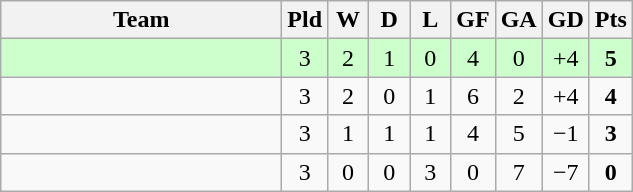<table class="wikitable" style="text-align:center;">
<tr>
<th width=180>Team</th>
<th width=20>Pld</th>
<th width=20>W</th>
<th width=20>D</th>
<th width=20>L</th>
<th width=20>GF</th>
<th width=20>GA</th>
<th width=20>GD</th>
<th width=20>Pts</th>
</tr>
<tr bgcolor="ccffcc">
<td align="left"></td>
<td>3</td>
<td>2</td>
<td>1</td>
<td>0</td>
<td>4</td>
<td>0</td>
<td>+4</td>
<td><strong>5</strong></td>
</tr>
<tr>
<td align="left"></td>
<td>3</td>
<td>2</td>
<td>0</td>
<td>1</td>
<td>6</td>
<td>2</td>
<td>+4</td>
<td><strong>4</strong></td>
</tr>
<tr>
<td align="left"></td>
<td>3</td>
<td>1</td>
<td>1</td>
<td>1</td>
<td>4</td>
<td>5</td>
<td>−1</td>
<td><strong>3</strong></td>
</tr>
<tr>
<td align="left"></td>
<td>3</td>
<td>0</td>
<td>0</td>
<td>3</td>
<td>0</td>
<td>7</td>
<td>−7</td>
<td><strong>0</strong></td>
</tr>
</table>
